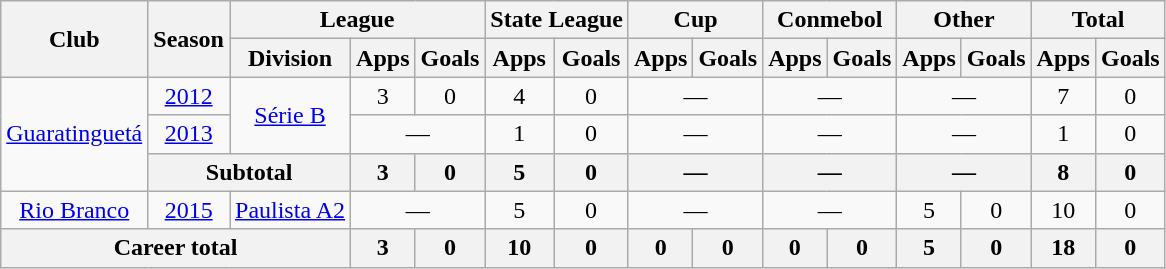<table class="wikitable" style="text-align: center;">
<tr>
<th rowspan="2">Club</th>
<th rowspan="2">Season</th>
<th colspan="3">League</th>
<th colspan="2">State League</th>
<th colspan="2">Cup</th>
<th colspan="2">Conmebol</th>
<th colspan="2">Other</th>
<th colspan="2">Total</th>
</tr>
<tr>
<th>Division</th>
<th>Apps</th>
<th>Goals</th>
<th>Apps</th>
<th>Goals</th>
<th>Apps</th>
<th>Goals</th>
<th>Apps</th>
<th>Goals</th>
<th>Apps</th>
<th>Goals</th>
<th>Apps</th>
<th>Goals</th>
</tr>
<tr>
<td rowspan=3 valign="center"><a href='#'>Guaratinguetá</a></td>
<td><a href='#'>2012</a></td>
<td rowspan=2><a href='#'>Série B</a></td>
<td>3</td>
<td>0</td>
<td>4</td>
<td>0</td>
<td colspan="2">—</td>
<td colspan="2">—</td>
<td colspan="2">—</td>
<td>7</td>
<td>0</td>
</tr>
<tr>
<td><a href='#'>2013</a></td>
<td colspan="2">—</td>
<td>1</td>
<td>0</td>
<td colspan="2">—</td>
<td colspan="2">—</td>
<td colspan="2">—</td>
<td>1</td>
<td>0</td>
</tr>
<tr>
<th colspan="2"><strong>Subtotal</strong></th>
<th>3</th>
<th>0</th>
<th>5</th>
<th>0</th>
<th colspan="2">—</th>
<th colspan="2">—</th>
<th colspan="2">—</th>
<th>8</th>
<th>0</th>
</tr>
<tr>
<td valign="center"><a href='#'>Rio Branco</a></td>
<td><a href='#'>2015</a></td>
<td><a href='#'>Paulista A2</a></td>
<td colspan="2">—</td>
<td>5</td>
<td>0</td>
<td colspan="2">—</td>
<td colspan="2">—</td>
<td>5</td>
<td>0</td>
<td>10</td>
<td>0</td>
</tr>
<tr>
<th colspan="3"><strong>Career total</strong></th>
<th>3</th>
<th>0</th>
<th>10</th>
<th>0</th>
<th>0</th>
<th>0</th>
<th>0</th>
<th>0</th>
<th>5</th>
<th>0</th>
<th>18</th>
<th>0</th>
</tr>
</table>
